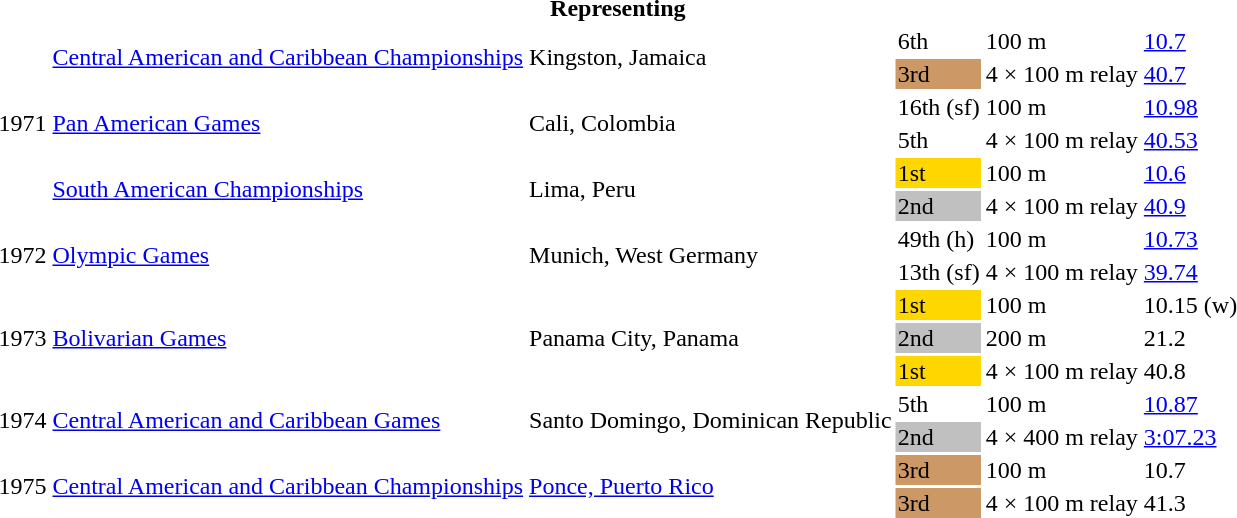<table>
<tr>
<th colspan="6">Representing </th>
</tr>
<tr>
<td rowspan=6>1971</td>
<td rowspan=2><a href='#'>Central American and Caribbean Championships</a></td>
<td rowspan=2>Kingston, Jamaica</td>
<td>6th</td>
<td>100 m</td>
<td><a href='#'>10.7</a></td>
</tr>
<tr>
<td bgcolor=cc9966>3rd</td>
<td>4 × 100 m relay</td>
<td><a href='#'>40.7</a></td>
</tr>
<tr>
<td rowspan=2><a href='#'>Pan American Games</a></td>
<td rowspan=2>Cali, Colombia</td>
<td>16th (sf)</td>
<td>100 m</td>
<td><a href='#'>10.98</a></td>
</tr>
<tr>
<td>5th</td>
<td>4 × 100 m relay</td>
<td><a href='#'>40.53</a></td>
</tr>
<tr>
<td rowspan=2><a href='#'>South American Championships</a></td>
<td rowspan=2>Lima, Peru</td>
<td bgcolor=gold>1st</td>
<td>100 m</td>
<td><a href='#'>10.6</a></td>
</tr>
<tr>
<td bgcolor=silver>2nd</td>
<td>4 × 100 m relay</td>
<td><a href='#'>40.9</a></td>
</tr>
<tr>
<td rowspan=2>1972</td>
<td rowspan=2><a href='#'>Olympic Games</a></td>
<td rowspan=2>Munich, West Germany</td>
<td>49th (h)</td>
<td>100 m</td>
<td><a href='#'>10.73</a></td>
</tr>
<tr>
<td>13th (sf)</td>
<td>4 × 100 m relay</td>
<td><a href='#'>39.74</a></td>
</tr>
<tr>
<td rowspan=3>1973</td>
<td rowspan=3><a href='#'>Bolivarian Games</a></td>
<td rowspan=3>Panama City, Panama</td>
<td bgcolor=gold>1st</td>
<td>100 m</td>
<td>10.15 (w)</td>
</tr>
<tr>
<td bgcolor=silver>2nd</td>
<td>200 m</td>
<td>21.2</td>
</tr>
<tr>
<td bgcolor=gold>1st</td>
<td>4 × 100 m relay</td>
<td>40.8</td>
</tr>
<tr>
<td rowspan=2>1974</td>
<td rowspan=2><a href='#'>Central American and Caribbean Games</a></td>
<td rowspan=2>Santo Domingo, Dominican Republic</td>
<td>5th</td>
<td>100 m</td>
<td><a href='#'>10.87</a></td>
</tr>
<tr>
<td bgcolor=silver>2nd</td>
<td>4 × 400 m relay</td>
<td><a href='#'>3:07.23</a></td>
</tr>
<tr>
<td rowspan=2>1975</td>
<td rowspan=2><a href='#'>Central American and Caribbean Championships</a></td>
<td rowspan=2><a href='#'>Ponce, Puerto Rico</a></td>
<td bgcolor=cc9966>3rd</td>
<td>100 m</td>
<td>10.7</td>
</tr>
<tr>
<td bgcolor=cc9966>3rd</td>
<td>4 × 100 m relay</td>
<td>41.3</td>
</tr>
</table>
